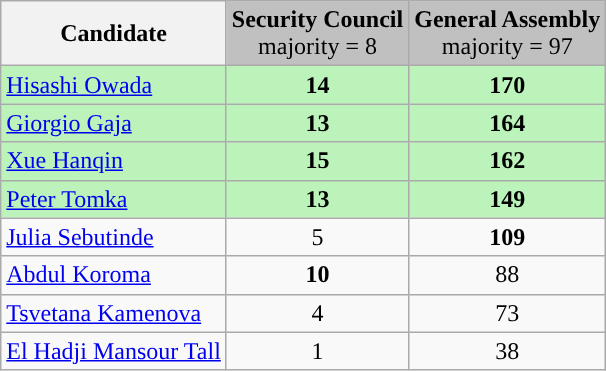<table class="wikitable" style="text-align:center;">
<tr>
<th>Candidate</th>
<td style="background:silver;"><strong>Security Council</strong><br> majority = 8</td>
<td style="background:silver;"><strong>General Assembly</strong> <br> majority = 97</td>
</tr>
<tr>
<td style="text-align:left; background-color:#BBF3BB"> <a href='#'>Hisashi Owada</a></td>
<td style="background-color:#BBF3BB"><strong>14</strong></td>
<td style="background-color:#BBF3BB"><strong>170</strong></td>
</tr>
<tr>
<td style="text-align:left; background-color:#BBF3BB"> <a href='#'>Giorgio Gaja</a></td>
<td style="background-color:#BBF3BB"><strong>13</strong></td>
<td style="background-color:#BBF3BB"><strong>164</strong></td>
</tr>
<tr>
<td style="text-align:left; background-color:#BBF3BB"> <a href='#'>Xue Hanqin</a></td>
<td style="background-color:#BBF3BB"><strong>15</strong></td>
<td style="background-color:#BBF3BB"><strong>162</strong></td>
</tr>
<tr>
<td style="text-align:left; background-color:#BBF3BB""> <a href='#'>Peter Tomka</a></td>
<td style="background-color:#BBF3BB"><strong>13</strong></td>
<td style="background-color:#BBF3BB"><strong>149</strong></td>
</tr>
<tr>
<td style="text-align:left;"> <a href='#'>Julia Sebutinde</a></td>
<td>5</td>
<td><strong>109</strong></td>
</tr>
<tr>
<td style="text-align:left;"> <a href='#'>Abdul Koroma</a></td>
<td><strong>10</strong></td>
<td>88</td>
</tr>
<tr>
<td style="text-align:left;"> <a href='#'>Tsvetana Kamenova</a></td>
<td>4</td>
<td>73</td>
</tr>
<tr>
<td style="text-align:left;"> <a href='#'>El Hadji Mansour Tall</a></td>
<td>1</td>
<td>38</td>
</tr>
</table>
